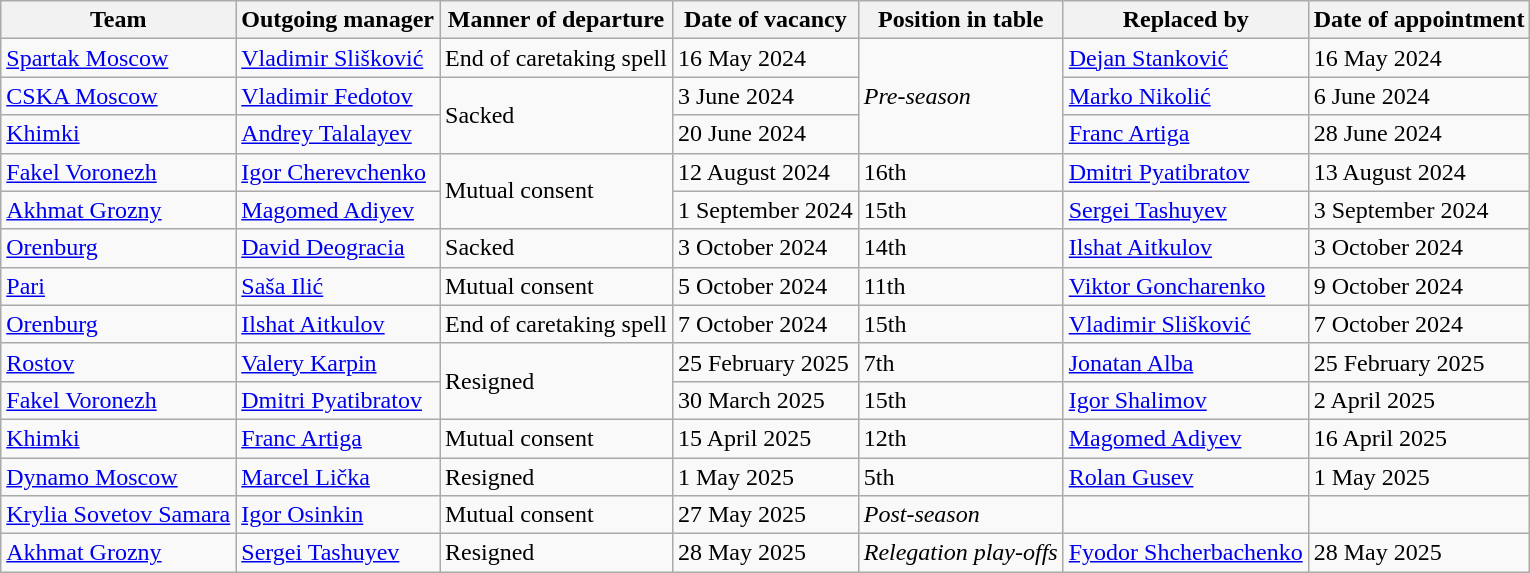<table class="wikitable">
<tr>
<th>Team</th>
<th>Outgoing manager</th>
<th>Manner of departure</th>
<th>Date of vacancy</th>
<th>Position in table</th>
<th>Replaced by</th>
<th>Date of appointment</th>
</tr>
<tr>
<td><a href='#'>Spartak Moscow</a></td>
<td> <a href='#'>Vladimir Slišković</a> </td>
<td>End of caretaking spell</td>
<td>16 May 2024</td>
<td rowspan="3"><em>Pre-season</em></td>
<td> <a href='#'>Dejan Stanković</a></td>
<td>16 May 2024</td>
</tr>
<tr>
<td><a href='#'>CSKA Moscow</a></td>
<td> <a href='#'>Vladimir Fedotov</a></td>
<td rowspan="2">Sacked</td>
<td>3 June 2024</td>
<td> <a href='#'>Marko Nikolić</a></td>
<td>6 June 2024</td>
</tr>
<tr>
<td><a href='#'>Khimki</a></td>
<td> <a href='#'>Andrey Talalayev</a></td>
<td>20 June 2024</td>
<td> <a href='#'>Franc Artiga</a></td>
<td>28 June 2024</td>
</tr>
<tr>
<td><a href='#'>Fakel Voronezh</a></td>
<td> <a href='#'>Igor Cherevchenko</a></td>
<td rowspan="2">Mutual consent</td>
<td>12 August 2024</td>
<td>16th</td>
<td> <a href='#'>Dmitri Pyatibratov</a></td>
<td>13 August 2024</td>
</tr>
<tr>
<td><a href='#'>Akhmat Grozny</a></td>
<td> <a href='#'>Magomed Adiyev</a></td>
<td>1 September 2024</td>
<td>15th</td>
<td> <a href='#'>Sergei Tashuyev</a></td>
<td>3 September 2024</td>
</tr>
<tr>
<td><a href='#'>Orenburg</a></td>
<td> <a href='#'>David Deogracia</a></td>
<td>Sacked</td>
<td>3 October 2024</td>
<td>14th</td>
<td> <a href='#'>Ilshat Aitkulov</a> </td>
<td>3 October 2024</td>
</tr>
<tr>
<td><a href='#'>Pari</a></td>
<td> <a href='#'>Saša Ilić</a></td>
<td>Mutual consent</td>
<td>5 October 2024</td>
<td>11th</td>
<td> <a href='#'>Viktor Goncharenko</a></td>
<td>9 October 2024</td>
</tr>
<tr>
<td><a href='#'>Orenburg</a></td>
<td> <a href='#'>Ilshat Aitkulov</a> </td>
<td>End of caretaking spell</td>
<td>7 October 2024</td>
<td>15th</td>
<td> <a href='#'>Vladimir Slišković</a></td>
<td>7 October 2024</td>
</tr>
<tr>
<td><a href='#'>Rostov</a></td>
<td> <a href='#'>Valery Karpin</a></td>
<td rowspan="2">Resigned</td>
<td>25 February 2025</td>
<td>7th</td>
<td> <a href='#'>Jonatan Alba</a></td>
<td>25 February 2025</td>
</tr>
<tr>
<td><a href='#'>Fakel Voronezh</a></td>
<td> <a href='#'>Dmitri Pyatibratov</a></td>
<td>30 March 2025</td>
<td>15th</td>
<td> <a href='#'>Igor Shalimov</a></td>
<td>2 April 2025</td>
</tr>
<tr>
<td><a href='#'>Khimki</a></td>
<td> <a href='#'>Franc Artiga</a></td>
<td>Mutual consent</td>
<td>15 April 2025</td>
<td>12th</td>
<td> <a href='#'>Magomed Adiyev</a></td>
<td>16 April 2025</td>
</tr>
<tr>
<td><a href='#'>Dynamo Moscow</a></td>
<td> <a href='#'>Marcel Lička</a></td>
<td>Resigned</td>
<td>1 May 2025</td>
<td>5th</td>
<td> <a href='#'>Rolan Gusev</a> </td>
<td>1 May 2025</td>
</tr>
<tr>
<td><a href='#'>Krylia Sovetov Samara</a></td>
<td> <a href='#'>Igor Osinkin</a></td>
<td>Mutual consent</td>
<td>27 May 2025</td>
<td><em>Post-season</em></td>
<td></td>
</tr>
<tr>
<td><a href='#'>Akhmat Grozny</a></td>
<td> <a href='#'>Sergei Tashuyev</a></td>
<td>Resigned</td>
<td>28 May 2025</td>
<td><em>Relegation play-offs</em></td>
<td> <a href='#'>Fyodor Shcherbachenko</a> </td>
<td>28 May 2025</td>
</tr>
</table>
